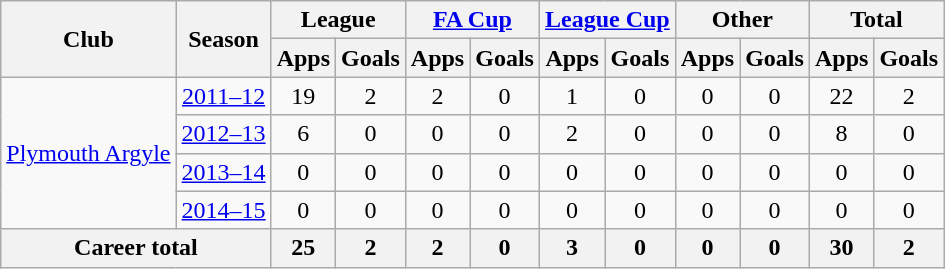<table class="wikitable" style="text-align:center">
<tr>
<th rowspan="2">Club</th>
<th rowspan="2">Season</th>
<th colspan="2">League</th>
<th colspan="2"><a href='#'>FA Cup</a></th>
<th colspan="2"><a href='#'>League Cup</a></th>
<th colspan="2">Other</th>
<th colspan="2">Total</th>
</tr>
<tr>
<th>Apps</th>
<th>Goals</th>
<th>Apps</th>
<th>Goals</th>
<th>Apps</th>
<th>Goals</th>
<th>Apps</th>
<th>Goals</th>
<th>Apps</th>
<th>Goals</th>
</tr>
<tr>
<td rowspan="4"><a href='#'>Plymouth Argyle</a></td>
<td><a href='#'>2011–12</a></td>
<td>19</td>
<td>2</td>
<td>2</td>
<td>0</td>
<td>1</td>
<td>0</td>
<td>0</td>
<td>0</td>
<td>22</td>
<td>2</td>
</tr>
<tr>
<td><a href='#'>2012–13</a></td>
<td>6</td>
<td>0</td>
<td>0</td>
<td>0</td>
<td>2</td>
<td>0</td>
<td>0</td>
<td>0</td>
<td>8</td>
<td>0</td>
</tr>
<tr>
<td><a href='#'>2013–14</a></td>
<td>0</td>
<td>0</td>
<td>0</td>
<td>0</td>
<td>0</td>
<td>0</td>
<td>0</td>
<td>0</td>
<td>0</td>
<td>0</td>
</tr>
<tr>
<td><a href='#'>2014–15</a></td>
<td>0</td>
<td>0</td>
<td>0</td>
<td>0</td>
<td>0</td>
<td>0</td>
<td>0</td>
<td>0</td>
<td>0</td>
<td>0</td>
</tr>
<tr>
<th colspan="2">Career total</th>
<th>25</th>
<th>2</th>
<th>2</th>
<th>0</th>
<th>3</th>
<th>0</th>
<th>0</th>
<th>0</th>
<th>30</th>
<th>2</th>
</tr>
</table>
